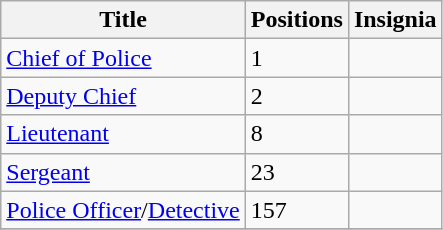<table class="wikitable">
<tr>
<th>Title</th>
<th>Positions</th>
<th>Insignia</th>
</tr>
<tr>
<td><a href='#'>Chief of Police</a></td>
<td>1</td>
<td></td>
</tr>
<tr>
<td><a href='#'>Deputy Chief</a></td>
<td>2</td>
<td></td>
</tr>
<tr>
<td><a href='#'>Lieutenant</a></td>
<td>8</td>
<td></td>
</tr>
<tr>
<td><a href='#'>Sergeant</a></td>
<td>23</td>
<td></td>
</tr>
<tr>
<td><a href='#'>Police Officer</a>/<a href='#'>Detective</a></td>
<td>157</td>
<td></td>
</tr>
<tr>
</tr>
</table>
